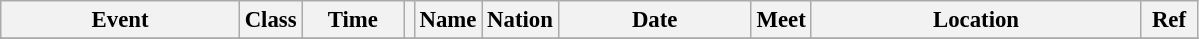<table class="wikitable" style="font-size: 95%;">
<tr>
<th style="width:10em">Event</th>
<th>Class</th>
<th style="width:4em">Time</th>
<th class="unsortable"></th>
<th>Name</th>
<th>Nation</th>
<th style="width:8em">Date</th>
<th>Meet</th>
<th style="width:14em">Location</th>
<th style="width:2em">Ref</th>
</tr>
<tr>
</tr>
</table>
